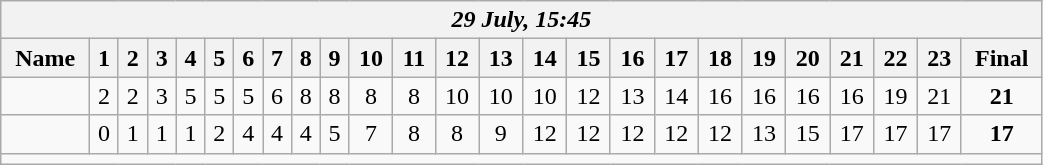<table class=wikitable style="text-align:center; width: 55%">
<tr>
<th colspan=25><em>29 July, 15:45</em></th>
</tr>
<tr>
<th>Name</th>
<th>1</th>
<th>2</th>
<th>3</th>
<th>4</th>
<th>5</th>
<th>6</th>
<th>7</th>
<th>8</th>
<th>9</th>
<th>10</th>
<th>11</th>
<th>12</th>
<th>13</th>
<th>14</th>
<th>15</th>
<th>16</th>
<th>17</th>
<th>18</th>
<th>19</th>
<th>20</th>
<th>21</th>
<th>22</th>
<th>23</th>
<th>Final</th>
</tr>
<tr>
<td align=left><strong></strong></td>
<td>2</td>
<td>2</td>
<td>3</td>
<td>5</td>
<td>5</td>
<td>5</td>
<td>6</td>
<td>8</td>
<td>8</td>
<td>8</td>
<td>8</td>
<td>10</td>
<td>10</td>
<td>10</td>
<td>12</td>
<td>13</td>
<td>14</td>
<td>16</td>
<td>16</td>
<td>16</td>
<td>16</td>
<td>19</td>
<td>21</td>
<td><strong>21</strong></td>
</tr>
<tr>
<td align=left></td>
<td>0</td>
<td>1</td>
<td>1</td>
<td>1</td>
<td>2</td>
<td>4</td>
<td>4</td>
<td>4</td>
<td>5</td>
<td>7</td>
<td>8</td>
<td>8</td>
<td>9</td>
<td>12</td>
<td>12</td>
<td>12</td>
<td>12</td>
<td>12</td>
<td>13</td>
<td>15</td>
<td>17</td>
<td>17</td>
<td>17</td>
<td><strong>17</strong></td>
</tr>
<tr>
<td colspan=25></td>
</tr>
</table>
